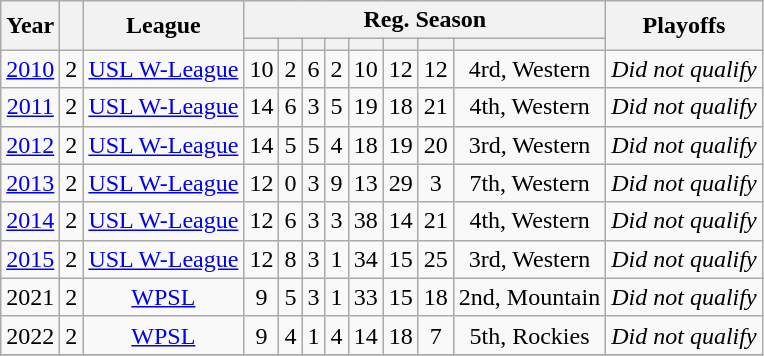<table class="wikitable" style="text-align:center;">
<tr>
<th rowspan=2 scope="col">Year</th>
<th rowspan=2 scope="col"></th>
<th rowspan=2 scope="col">League</th>
<th colspan=8 scope="colgroup">Reg. Season</th>
<th rowspan=2 scope="col">Playoffs</th>
</tr>
<tr>
<th scope="col"></th>
<th scope="col"></th>
<th scope="col"></th>
<th scope="col"></th>
<th scope="col"></th>
<th scope="col"></th>
<th scope="col"></th>
<th scope="col"></th>
</tr>
<tr>
<td><a href='#'>2010</a></td>
<td>2</td>
<td><a href='#'>USL W-League</a></td>
<td>10</td>
<td>2</td>
<td>6</td>
<td>2</td>
<td>10</td>
<td>12</td>
<td>12</td>
<td>4rd, Western</td>
<td><em>Did not qualify</em></td>
</tr>
<tr>
<td><a href='#'>2011</a></td>
<td>2</td>
<td><a href='#'>USL W-League</a></td>
<td>14</td>
<td>6</td>
<td>3</td>
<td>5</td>
<td>19</td>
<td>18</td>
<td>21</td>
<td>4th, Western</td>
<td><em>Did not qualify</em></td>
</tr>
<tr>
<td><a href='#'>2012</a></td>
<td>2</td>
<td><a href='#'>USL W-League</a></td>
<td>14</td>
<td>5</td>
<td>5</td>
<td>4</td>
<td>18</td>
<td>19</td>
<td>20</td>
<td>3rd, Western</td>
<td><em>Did not qualify</em></td>
</tr>
<tr>
<td><a href='#'>2013</a></td>
<td>2</td>
<td><a href='#'>USL W-League</a></td>
<td>12</td>
<td>0</td>
<td>3</td>
<td>9</td>
<td>13</td>
<td>29</td>
<td>3</td>
<td>7th, Western</td>
<td><em>Did not qualify</em></td>
</tr>
<tr>
<td><a href='#'>2014</a></td>
<td>2</td>
<td><a href='#'>USL W-League</a></td>
<td>12</td>
<td>6</td>
<td>3</td>
<td>3</td>
<td>38</td>
<td>14</td>
<td>21</td>
<td>4th, Western</td>
<td><em>Did not qualify</em></td>
</tr>
<tr>
<td><a href='#'>2015</a></td>
<td>2</td>
<td><a href='#'>USL W-League</a></td>
<td>12</td>
<td>8</td>
<td>3</td>
<td>1</td>
<td>34</td>
<td>15</td>
<td>25</td>
<td>3rd, Western</td>
<td><em>Did not qualify</em></td>
</tr>
<tr>
<td>2021</td>
<td>2</td>
<td><a href='#'>WPSL</a></td>
<td>9</td>
<td>5</td>
<td>3</td>
<td>1</td>
<td>33</td>
<td>15</td>
<td>18</td>
<td>2nd, Mountain</td>
<td><em>Did not qualify</em></td>
</tr>
<tr>
<td>2022</td>
<td>2</td>
<td><a href='#'>WPSL</a></td>
<td>9</td>
<td>4</td>
<td>1</td>
<td>4</td>
<td>14</td>
<td>18</td>
<td>7 </td>
<td>5th, Rockies</td>
<td><em>Did not qualify</em></td>
</tr>
<tr>
</tr>
</table>
